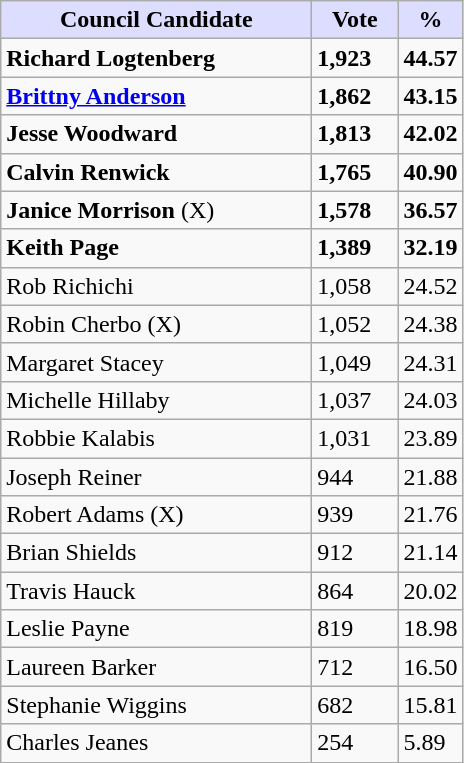<table class="wikitable">
<tr>
<th style="background:#ddf;" width="200px">Council Candidate</th>
<th style="background:#ddf;" width="50px">Vote</th>
<th style="background:#ddf;" width="30px">%</th>
</tr>
<tr>
<td><strong>Richard Logtenberg</strong></td>
<td><strong>1,923</strong></td>
<td><strong>44.57</strong></td>
</tr>
<tr>
<td><strong><a href='#'>Brittny Anderson</a></strong></td>
<td><strong>1,862</strong></td>
<td><strong>43.15</strong></td>
</tr>
<tr>
<td><strong>Jesse Woodward</strong></td>
<td><strong>1,813</strong></td>
<td><strong>42.02</strong></td>
</tr>
<tr>
<td><strong>Calvin Renwick</strong></td>
<td><strong>1,765</strong></td>
<td><strong>40.90</strong></td>
</tr>
<tr>
<td><strong>Janice Morrison</strong> (X)</td>
<td><strong>1,578</strong></td>
<td><strong>36.57</strong></td>
</tr>
<tr>
<td><strong>Keith Page</strong></td>
<td><strong>1,389</strong></td>
<td><strong>32.19</strong></td>
</tr>
<tr>
<td>Rob Richichi</td>
<td>1,058</td>
<td>24.52</td>
</tr>
<tr>
<td>Robin Cherbo (X)</td>
<td>1,052</td>
<td>24.38</td>
</tr>
<tr>
<td>Margaret Stacey</td>
<td>1,049</td>
<td>24.31</td>
</tr>
<tr>
<td>Michelle Hillaby</td>
<td>1,037</td>
<td>24.03</td>
</tr>
<tr>
<td>Robbie Kalabis</td>
<td>1,031</td>
<td>23.89</td>
</tr>
<tr>
<td>Joseph Reiner</td>
<td>944</td>
<td>21.88</td>
</tr>
<tr>
<td>Robert Adams (X)</td>
<td>939</td>
<td>21.76</td>
</tr>
<tr>
<td>Brian Shields</td>
<td>912</td>
<td>21.14</td>
</tr>
<tr>
<td>Travis Hauck</td>
<td>864</td>
<td>20.02</td>
</tr>
<tr>
<td>Leslie Payne</td>
<td>819</td>
<td>18.98</td>
</tr>
<tr>
<td>Laureen Barker</td>
<td>712</td>
<td>16.50</td>
</tr>
<tr>
<td>Stephanie Wiggins</td>
<td>682</td>
<td>15.81</td>
</tr>
<tr>
<td>Charles Jeanes</td>
<td>254</td>
<td>5.89</td>
</tr>
</table>
